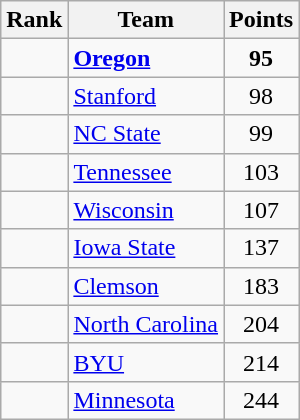<table class="wikitable sortable" style="text-align:center">
<tr>
<th>Rank</th>
<th>Team</th>
<th>Points</th>
</tr>
<tr>
<td></td>
<td align=left><strong><a href='#'>Oregon</a></strong></td>
<td><strong>95</strong></td>
</tr>
<tr>
<td></td>
<td align=left><a href='#'>Stanford</a></td>
<td>98</td>
</tr>
<tr>
<td></td>
<td align=left><a href='#'>NC State</a></td>
<td>99</td>
</tr>
<tr>
<td></td>
<td align=left><a href='#'>Tennessee</a></td>
<td>103</td>
</tr>
<tr>
<td></td>
<td align=left><a href='#'>Wisconsin</a></td>
<td>107</td>
</tr>
<tr>
<td></td>
<td align=left><a href='#'>Iowa State</a></td>
<td>137</td>
</tr>
<tr>
<td></td>
<td align=left><a href='#'>Clemson</a></td>
<td>183</td>
</tr>
<tr>
<td></td>
<td align=left><a href='#'>North Carolina</a></td>
<td>204</td>
</tr>
<tr>
<td></td>
<td align=left><a href='#'>BYU</a></td>
<td>214</td>
</tr>
<tr>
<td></td>
<td align=left><a href='#'>Minnesota</a></td>
<td>244</td>
</tr>
</table>
